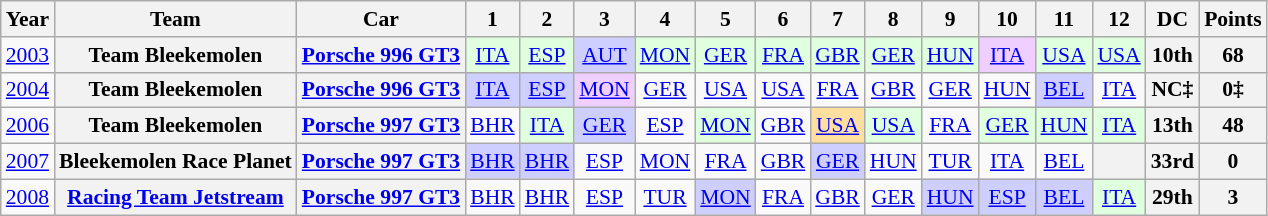<table class="wikitable" style="text-align:center; font-size:90%">
<tr>
<th>Year</th>
<th>Team</th>
<th>Car</th>
<th>1</th>
<th>2</th>
<th>3</th>
<th>4</th>
<th>5</th>
<th>6</th>
<th>7</th>
<th>8</th>
<th>9</th>
<th>10</th>
<th>11</th>
<th>12</th>
<th>DC</th>
<th>Points</th>
</tr>
<tr>
<td><a href='#'>2003</a></td>
<th>Team Bleekemolen</th>
<th><a href='#'>Porsche 996 GT3</a></th>
<td style="background:#DFFFDF;"><a href='#'>ITA</a><br></td>
<td style="background:#DFFFDF;"><a href='#'>ESP</a><br></td>
<td style="background:#CFCFFF;"><a href='#'>AUT</a><br></td>
<td style="background:#DFFFDF;"><a href='#'>MON</a><br></td>
<td style="background:#DFFFDF;"><a href='#'>GER</a><br></td>
<td style="background:#DFFFDF;"><a href='#'>FRA</a><br></td>
<td style="background:#DFFFDF;"><a href='#'>GBR</a><br></td>
<td style="background:#DFFFDF;"><a href='#'>GER</a><br></td>
<td style="background:#DFFFDF;"><a href='#'>HUN</a><br></td>
<td style="background:#EFCFFF;"><a href='#'>ITA</a><br></td>
<td style="background:#DFFFDF;"><a href='#'>USA</a><br></td>
<td style="background:#DFFFDF;"><a href='#'>USA</a><br></td>
<th>10th</th>
<th>68</th>
</tr>
<tr>
<td><a href='#'>2004</a></td>
<th>Team Bleekemolen</th>
<th><a href='#'>Porsche 996 GT3</a></th>
<td style="background:#CFCFFF;"><a href='#'>ITA</a><br></td>
<td style="background:#CFCFFF;"><a href='#'>ESP</a><br></td>
<td style="background:#EFCFFF;"><a href='#'>MON</a><br></td>
<td><a href='#'>GER</a></td>
<td><a href='#'>USA</a></td>
<td><a href='#'>USA</a></td>
<td><a href='#'>FRA</a></td>
<td><a href='#'>GBR</a></td>
<td><a href='#'>GER</a></td>
<td><a href='#'>HUN</a></td>
<td style="background:#CFCFFF;"><a href='#'>BEL</a><br></td>
<td><a href='#'>ITA</a></td>
<th>NC‡</th>
<th>0‡</th>
</tr>
<tr>
<td><a href='#'>2006</a></td>
<th>Team Bleekemolen</th>
<th><a href='#'>Porsche 997 GT3</a></th>
<td><a href='#'>BHR</a></td>
<td style="background:#DFFFDF;"><a href='#'>ITA</a><br></td>
<td style="background:#CFCFFF;"><a href='#'>GER</a><br></td>
<td><a href='#'>ESP</a></td>
<td style="background:#DFFFDF;"><a href='#'>MON</a><br></td>
<td><a href='#'>GBR</a></td>
<td style="background:#FFDF9F;"><a href='#'>USA</a><br></td>
<td style="background:#DFFFDF;"><a href='#'>USA</a><br></td>
<td><a href='#'>FRA</a></td>
<td style="background:#DFFFDF;"><a href='#'>GER</a><br></td>
<td style="background:#DFFFDF;"><a href='#'>HUN</a><br></td>
<td style="background:#DFFFDF;"><a href='#'>ITA</a><br></td>
<th>13th</th>
<th>48</th>
</tr>
<tr>
<td><a href='#'>2007</a></td>
<th>Bleekemolen Race Planet</th>
<th><a href='#'>Porsche 997 GT3</a></th>
<td style="background:#CFCFFF;"><a href='#'>BHR</a><br></td>
<td style="background:#CFCFFF;"><a href='#'>BHR</a><br></td>
<td><a href='#'>ESP</a></td>
<td><a href='#'>MON</a></td>
<td><a href='#'>FRA</a></td>
<td><a href='#'>GBR</a></td>
<td style="background:#CFCFFF;"><a href='#'>GER</a><br></td>
<td><a href='#'>HUN</a></td>
<td><a href='#'>TUR</a></td>
<td><a href='#'>ITA</a></td>
<td><a href='#'>BEL</a></td>
<th></th>
<th>33rd</th>
<th>0</th>
</tr>
<tr>
<td><a href='#'>2008</a></td>
<th><a href='#'>Racing Team Jetstream</a></th>
<th><a href='#'>Porsche 997 GT3</a></th>
<td><a href='#'>BHR</a></td>
<td><a href='#'>BHR</a></td>
<td><a href='#'>ESP</a></td>
<td><a href='#'>TUR</a></td>
<td style="background:#CFCFFF;"><a href='#'>MON</a><br></td>
<td><a href='#'>FRA</a></td>
<td><a href='#'>GBR</a></td>
<td><a href='#'>GER</a></td>
<td style="background:#CFCFFF;"><a href='#'>HUN</a><br></td>
<td style="background:#CFCFFF;"><a href='#'>ESP</a><br></td>
<td style="background:#CFCFFF;"><a href='#'>BEL</a><br></td>
<td style="background:#DFFFDF;"><a href='#'>ITA</a><br></td>
<th>29th</th>
<th>3</th>
</tr>
</table>
